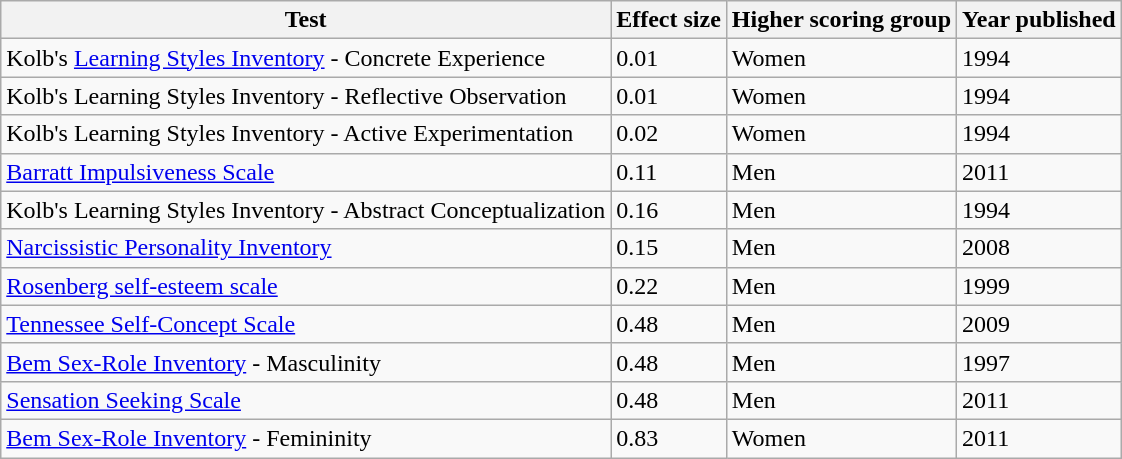<table class="wikitable sortable">
<tr>
<th>Test</th>
<th>Effect size</th>
<th>Higher scoring group</th>
<th>Year published</th>
</tr>
<tr>
<td>Kolb's <a href='#'>Learning Styles Inventory</a> - Concrete Experience</td>
<td>0.01</td>
<td>Women</td>
<td>1994</td>
</tr>
<tr>
<td>Kolb's Learning Styles Inventory - Reflective Observation</td>
<td>0.01</td>
<td>Women</td>
<td>1994</td>
</tr>
<tr>
<td>Kolb's Learning Styles Inventory - Active Experimentation</td>
<td>0.02</td>
<td>Women</td>
<td>1994</td>
</tr>
<tr>
<td><a href='#'>Barratt Impulsiveness Scale</a></td>
<td>0.11</td>
<td>Men</td>
<td>2011</td>
</tr>
<tr>
<td>Kolb's Learning Styles Inventory - Abstract Conceptualization</td>
<td>0.16</td>
<td>Men</td>
<td>1994</td>
</tr>
<tr>
<td><a href='#'>Narcissistic Personality Inventory</a></td>
<td>0.15</td>
<td>Men</td>
<td>2008</td>
</tr>
<tr>
<td><a href='#'>Rosenberg self-esteem scale</a></td>
<td>0.22</td>
<td>Men</td>
<td>1999</td>
</tr>
<tr>
<td><a href='#'>Tennessee Self-Concept Scale</a></td>
<td>0.48</td>
<td>Men</td>
<td>2009</td>
</tr>
<tr>
<td><a href='#'>Bem Sex-Role Inventory</a> - Masculinity</td>
<td>0.48</td>
<td>Men</td>
<td>1997</td>
</tr>
<tr>
<td><a href='#'>Sensation Seeking Scale</a></td>
<td>0.48</td>
<td>Men</td>
<td>2011</td>
</tr>
<tr>
<td><a href='#'>Bem Sex-Role Inventory</a> - Femininity</td>
<td>0.83</td>
<td>Women</td>
<td>2011</td>
</tr>
</table>
